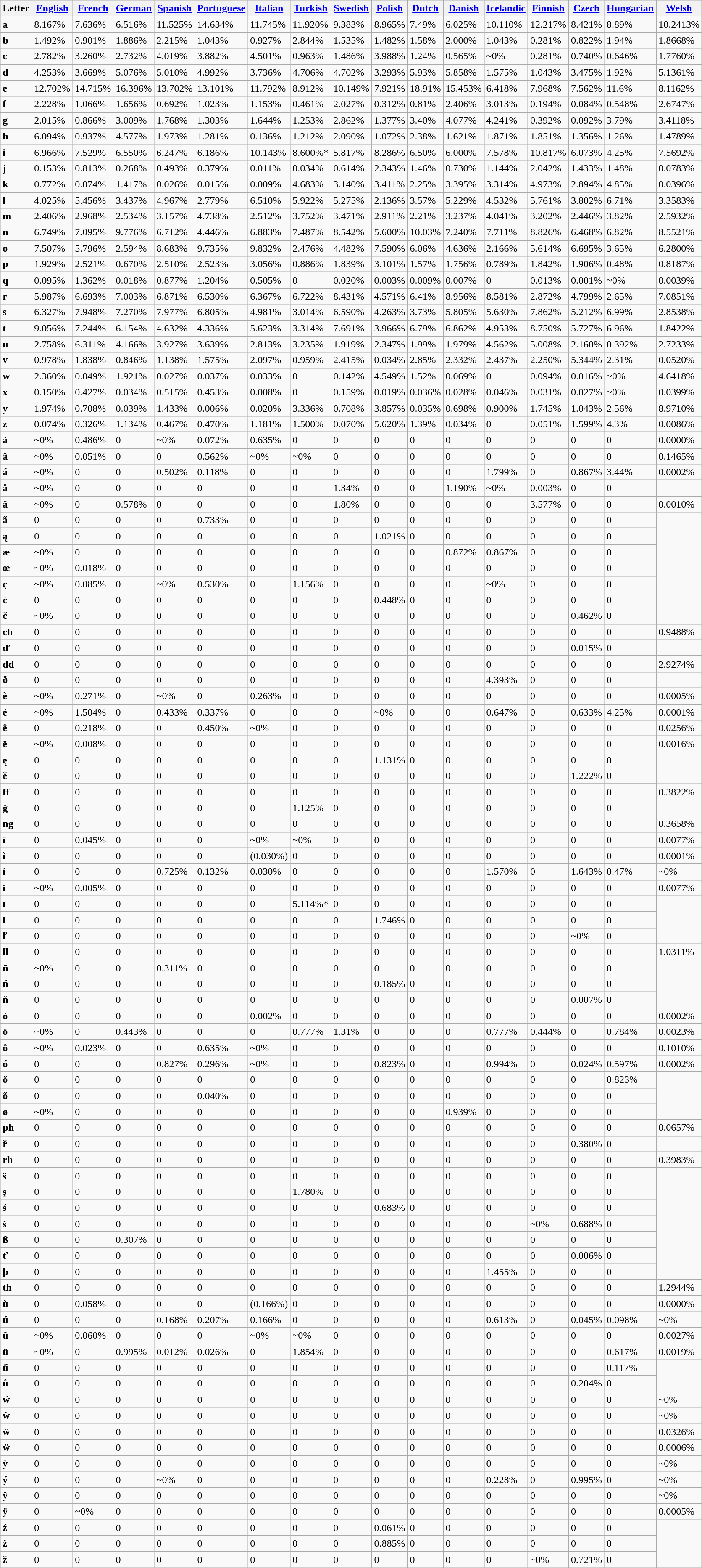<table class="wikitable sortable">
<tr>
<th>Letter</th>
<th data-sort-type=number><a href='#'>English</a></th>
<th data-sort-type=number><a href='#'>French</a></th>
<th data-sort-type=number><a href='#'>German</a></th>
<th data-sort-type=number><a href='#'>Spanish</a></th>
<th data-sort-type=number><a href='#'>Portuguese</a></th>
<th data-sort-type=number><a href='#'>Italian</a></th>
<th data-sort-type=number><a href='#'>Turkish</a></th>
<th data-sort-type=number><a href='#'>Swedish</a></th>
<th data-sort-type=number><a href='#'>Polish</a></th>
<th data-sort-type=number><a href='#'>Dutch</a></th>
<th data-sort-type=number><a href='#'>Danish</a></th>
<th data-sort-type=number><a href='#'>Icelandic</a></th>
<th data-sort-type=number><a href='#'>Finnish</a></th>
<th data-sort-type=number><a href='#'>Czech</a></th>
<th data-sort-type=number><a href='#'>Hungarian</a></th>
<th data-sort-type=number><a href='#'>Welsh</a></th>
</tr>
<tr>
<td><strong>a</strong></td>
<td>8.167%</td>
<td>7.636%</td>
<td>6.516%</td>
<td>11.525%</td>
<td>14.634%</td>
<td>11.745%</td>
<td>11.920%</td>
<td>9.383%</td>
<td>8.965%</td>
<td>7.49%</td>
<td>6.025%</td>
<td>10.110%</td>
<td>12.217%</td>
<td>8.421%</td>
<td>8.89%</td>
<td>10.2413%</td>
</tr>
<tr>
<td><strong>b</strong></td>
<td>1.492%</td>
<td>0.901%</td>
<td>1.886%</td>
<td>2.215%</td>
<td>1.043%</td>
<td>0.927%</td>
<td>2.844%</td>
<td>1.535%</td>
<td>1.482%</td>
<td>1.58%</td>
<td>2.000%</td>
<td>1.043%</td>
<td>0.281%</td>
<td>0.822%</td>
<td>1.94%</td>
<td>1.8668%</td>
</tr>
<tr>
<td><strong>c</strong></td>
<td>2.782%</td>
<td>3.260%</td>
<td>2.732%</td>
<td>4.019%</td>
<td>3.882%</td>
<td>4.501%</td>
<td>0.963%</td>
<td>1.486%</td>
<td>3.988%</td>
<td>1.24%</td>
<td>0.565%</td>
<td>~0%</td>
<td>0.281%</td>
<td>0.740%</td>
<td>0.646%</td>
<td>1.7760%</td>
</tr>
<tr>
<td><strong>d</strong></td>
<td>4.253%</td>
<td>3.669%</td>
<td>5.076%</td>
<td>5.010%</td>
<td>4.992%</td>
<td>3.736%</td>
<td>4.706%</td>
<td>4.702%</td>
<td>3.293%</td>
<td>5.93%</td>
<td>5.858%</td>
<td>1.575%</td>
<td>1.043%</td>
<td>3.475%</td>
<td>1.92%</td>
<td>5.1361%</td>
</tr>
<tr>
<td><strong>e</strong></td>
<td>12.702%</td>
<td>14.715%</td>
<td>16.396%</td>
<td>13.702%</td>
<td>13.101%</td>
<td>11.792%</td>
<td>8.912%</td>
<td>10.149%</td>
<td>7.921%</td>
<td>18.91%</td>
<td>15.453%</td>
<td>6.418%</td>
<td>7.968%</td>
<td>7.562%</td>
<td>11.6%</td>
<td>8.1162%</td>
</tr>
<tr>
<td><strong>f</strong></td>
<td>2.228%</td>
<td>1.066%</td>
<td>1.656%</td>
<td>0.692%</td>
<td>1.023%</td>
<td>1.153%</td>
<td>0.461%</td>
<td>2.027%</td>
<td>0.312%</td>
<td>0.81%</td>
<td>2.406%</td>
<td>3.013%</td>
<td>0.194%</td>
<td>0.084%</td>
<td>0.548%</td>
<td>2.6747%</td>
</tr>
<tr>
<td><strong>g</strong></td>
<td>2.015%</td>
<td>0.866%</td>
<td>3.009%</td>
<td>1.768%</td>
<td>1.303%</td>
<td>1.644%</td>
<td>1.253%</td>
<td>2.862%</td>
<td>1.377%</td>
<td>3.40%</td>
<td>4.077%</td>
<td>4.241%</td>
<td>0.392%</td>
<td>0.092%</td>
<td>3.79%</td>
<td>3.4118%</td>
</tr>
<tr>
<td><strong>h</strong></td>
<td>6.094%</td>
<td>0.937%</td>
<td>4.577%</td>
<td>1.973%</td>
<td>1.281%</td>
<td>0.136%</td>
<td>1.212%</td>
<td>2.090%</td>
<td>1.072%</td>
<td>2.38%</td>
<td>1.621%</td>
<td>1.871%</td>
<td>1.851%</td>
<td>1.356%</td>
<td>1.26%</td>
<td>1.4789%</td>
</tr>
<tr>
<td><strong>i</strong></td>
<td>6.966%</td>
<td>7.529%</td>
<td>6.550%</td>
<td>6.247%</td>
<td>6.186%</td>
<td>10.143%</td>
<td>8.600%*</td>
<td>5.817%</td>
<td>8.286%</td>
<td>6.50%</td>
<td>6.000%</td>
<td>7.578%</td>
<td>10.817%</td>
<td>6.073%</td>
<td>4.25%</td>
<td>7.5692%</td>
</tr>
<tr>
<td><strong>j</strong></td>
<td>0.153%</td>
<td>0.813%</td>
<td>0.268%</td>
<td>0.493%</td>
<td>0.379%</td>
<td>0.011%</td>
<td>0.034%</td>
<td>0.614%</td>
<td>2.343%</td>
<td>1.46%</td>
<td>0.730%</td>
<td>1.144%</td>
<td>2.042%</td>
<td>1.433%</td>
<td>1.48%</td>
<td>0.0783%</td>
</tr>
<tr>
<td><strong>k</strong></td>
<td>0.772%</td>
<td>0.074%</td>
<td>1.417%</td>
<td>0.026%</td>
<td>0.015%</td>
<td>0.009%</td>
<td>4.683%</td>
<td>3.140%</td>
<td>3.411%</td>
<td>2.25%</td>
<td>3.395%</td>
<td>3.314%</td>
<td>4.973%</td>
<td>2.894%</td>
<td>4.85%</td>
<td>0.0396%</td>
</tr>
<tr>
<td><strong>l</strong></td>
<td>4.025%</td>
<td>5.456%</td>
<td>3.437%</td>
<td>4.967%</td>
<td>2.779%</td>
<td>6.510%</td>
<td>5.922%</td>
<td>5.275%</td>
<td>2.136%</td>
<td>3.57%</td>
<td>5.229%</td>
<td>4.532%</td>
<td>5.761%</td>
<td>3.802%</td>
<td>6.71%</td>
<td>3.3583%</td>
</tr>
<tr>
<td><strong>m</strong></td>
<td>2.406%</td>
<td>2.968%</td>
<td>2.534%</td>
<td>3.157%</td>
<td>4.738%</td>
<td>2.512%</td>
<td>3.752%</td>
<td>3.471%</td>
<td>2.911%</td>
<td>2.21%</td>
<td>3.237%</td>
<td>4.041%</td>
<td>3.202%</td>
<td>2.446%</td>
<td>3.82%</td>
<td>2.5932%</td>
</tr>
<tr>
<td><strong>n</strong></td>
<td>6.749%</td>
<td>7.095%</td>
<td>9.776%</td>
<td>6.712%</td>
<td>4.446%</td>
<td>6.883%</td>
<td>7.487%</td>
<td>8.542%</td>
<td>5.600%</td>
<td>10.03%</td>
<td>7.240%</td>
<td>7.711%</td>
<td>8.826%</td>
<td>6.468%</td>
<td>6.82%</td>
<td>8.5521%</td>
</tr>
<tr>
<td><strong>o</strong></td>
<td>7.507%</td>
<td>5.796%</td>
<td>2.594%</td>
<td>8.683%</td>
<td>9.735%</td>
<td>9.832%</td>
<td>2.476%</td>
<td>4.482%</td>
<td>7.590%</td>
<td>6.06%</td>
<td>4.636%</td>
<td>2.166%</td>
<td>5.614%</td>
<td>6.695%</td>
<td>3.65%</td>
<td>6.2800%</td>
</tr>
<tr>
<td><strong>p</strong></td>
<td>1.929%</td>
<td>2.521%</td>
<td>0.670%</td>
<td>2.510%</td>
<td>2.523%</td>
<td>3.056%</td>
<td>0.886%</td>
<td>1.839%</td>
<td>3.101%</td>
<td>1.57%</td>
<td>1.756%</td>
<td>0.789%</td>
<td>1.842%</td>
<td>1.906%</td>
<td>0.48%</td>
<td>0.8187%</td>
</tr>
<tr>
<td><strong>q</strong></td>
<td>0.095%</td>
<td>1.362%</td>
<td>0.018%</td>
<td>0.877%</td>
<td>1.204%</td>
<td>0.505%</td>
<td>0</td>
<td>0.020%</td>
<td>0.003%</td>
<td>0.009%</td>
<td>0.007%</td>
<td>0</td>
<td>0.013%</td>
<td>0.001%</td>
<td>~0%</td>
<td>0.0039%</td>
</tr>
<tr>
<td><strong>r</strong></td>
<td>5.987%</td>
<td>6.693%</td>
<td>7.003%</td>
<td>6.871%</td>
<td>6.530%</td>
<td>6.367%</td>
<td>6.722%</td>
<td>8.431%</td>
<td>4.571%</td>
<td>6.41%</td>
<td>8.956%</td>
<td>8.581%</td>
<td>2.872%</td>
<td>4.799%</td>
<td>2.65%</td>
<td>7.0851%</td>
</tr>
<tr>
<td><strong>s</strong></td>
<td>6.327%</td>
<td>7.948%</td>
<td>7.270%</td>
<td>7.977%</td>
<td>6.805%</td>
<td>4.981%</td>
<td>3.014%</td>
<td>6.590%</td>
<td>4.263%</td>
<td>3.73%</td>
<td>5.805%</td>
<td>5.630%</td>
<td>7.862%</td>
<td>5.212%</td>
<td>6.99%</td>
<td>2.8538%</td>
</tr>
<tr>
<td><strong>t</strong></td>
<td>9.056%</td>
<td>7.244%</td>
<td>6.154%</td>
<td>4.632%</td>
<td>4.336%</td>
<td>5.623%</td>
<td>3.314%</td>
<td>7.691%</td>
<td>3.966%</td>
<td>6.79%</td>
<td>6.862%</td>
<td>4.953%</td>
<td>8.750%</td>
<td>5.727%</td>
<td>6.96%</td>
<td>1.8422%</td>
</tr>
<tr>
<td><strong>u</strong></td>
<td>2.758%</td>
<td>6.311%</td>
<td>4.166%</td>
<td>3.927%</td>
<td>3.639%</td>
<td>2.813%</td>
<td>3.235%</td>
<td>1.919%</td>
<td>2.347%</td>
<td>1.99%</td>
<td>1.979%</td>
<td>4.562%</td>
<td>5.008%</td>
<td>2.160%</td>
<td>0.392%</td>
<td>2.7233%</td>
</tr>
<tr>
<td><strong>v</strong></td>
<td>0.978%</td>
<td>1.838%</td>
<td>0.846%</td>
<td>1.138%</td>
<td>1.575%</td>
<td>2.097%</td>
<td>0.959%</td>
<td>2.415%</td>
<td>0.034%</td>
<td>2.85%</td>
<td>2.332%</td>
<td>2.437%</td>
<td>2.250%</td>
<td>5.344%</td>
<td>2.31%</td>
<td>0.0520%</td>
</tr>
<tr>
<td><strong>w</strong></td>
<td>2.360%</td>
<td>0.049%</td>
<td>1.921%</td>
<td>0.027%</td>
<td>0.037%</td>
<td>0.033%</td>
<td>0</td>
<td>0.142%</td>
<td>4.549%</td>
<td>1.52%</td>
<td>0.069%</td>
<td>0</td>
<td>0.094%</td>
<td>0.016%</td>
<td>~0%</td>
<td>4.6418%</td>
</tr>
<tr>
<td><strong>x</strong></td>
<td>0.150%</td>
<td>0.427%</td>
<td>0.034%</td>
<td>0.515%</td>
<td>0.453%</td>
<td>0.008%</td>
<td>0</td>
<td>0.159%</td>
<td>0.019%</td>
<td>0.036%</td>
<td>0.028%</td>
<td>0.046%</td>
<td>0.031%</td>
<td>0.027%</td>
<td>~0%</td>
<td>0.0399%</td>
</tr>
<tr>
<td><strong>y</strong></td>
<td>1.974%</td>
<td>0.708%</td>
<td>0.039%</td>
<td>1.433%</td>
<td>0.006%</td>
<td>0.020%</td>
<td>3.336%</td>
<td>0.708%</td>
<td>3.857%</td>
<td>0.035%</td>
<td>0.698%</td>
<td>0.900%</td>
<td>1.745%</td>
<td>1.043%</td>
<td>2.56%</td>
<td>8.9710%</td>
</tr>
<tr>
<td><strong>z</strong></td>
<td>0.074%</td>
<td>0.326%</td>
<td>1.134%</td>
<td>0.467%</td>
<td>0.470%</td>
<td>1.181%</td>
<td>1.500%</td>
<td>0.070%</td>
<td>5.620%</td>
<td>1.39%</td>
<td>0.034%</td>
<td>0</td>
<td>0.051%</td>
<td>1.599%</td>
<td>4.3%</td>
<td>0.0086%</td>
</tr>
<tr>
<td><strong>à</strong></td>
<td>~0%</td>
<td>0.486%</td>
<td>0</td>
<td>~0%</td>
<td>0.072%</td>
<td>0.635%</td>
<td>0</td>
<td>0</td>
<td>0</td>
<td>0</td>
<td>0</td>
<td>0</td>
<td>0</td>
<td>0</td>
<td>0</td>
<td>0.0000%</td>
</tr>
<tr>
<td><strong>â</strong></td>
<td>~0%</td>
<td>0.051%</td>
<td>0</td>
<td>0</td>
<td>0.562%</td>
<td>~0%</td>
<td>~0%</td>
<td>0</td>
<td>0</td>
<td>0</td>
<td>0</td>
<td>0</td>
<td>0</td>
<td>0</td>
<td>0</td>
<td>0.1465%</td>
</tr>
<tr>
<td><strong>á</strong></td>
<td>~0%</td>
<td>0</td>
<td>0</td>
<td>0.502%</td>
<td>0.118%</td>
<td>0</td>
<td>0</td>
<td>0</td>
<td>0</td>
<td>0</td>
<td>0</td>
<td>1.799%</td>
<td>0</td>
<td>0.867%</td>
<td>3.44%</td>
<td>0.0002%</td>
</tr>
<tr>
<td><strong>å</strong></td>
<td>~0%</td>
<td>0</td>
<td>0</td>
<td>0</td>
<td>0</td>
<td>0</td>
<td>0</td>
<td>1.34%</td>
<td>0</td>
<td>0</td>
<td>1.190%</td>
<td>~0%</td>
<td>0.003%</td>
<td>0</td>
<td>0</td>
</tr>
<tr>
<td><strong>ä</strong></td>
<td>~0%</td>
<td>0</td>
<td>0.578%</td>
<td>0</td>
<td>0</td>
<td>0</td>
<td>0</td>
<td>1.80%</td>
<td>0</td>
<td>0</td>
<td>0</td>
<td>0</td>
<td>3.577%</td>
<td>0</td>
<td>0</td>
<td>0.0010%</td>
</tr>
<tr>
<td><strong>ã</strong></td>
<td>0</td>
<td>0</td>
<td>0</td>
<td>0</td>
<td>0.733%</td>
<td>0</td>
<td>0</td>
<td>0</td>
<td>0</td>
<td>0</td>
<td>0</td>
<td>0</td>
<td>0</td>
<td>0</td>
<td>0</td>
</tr>
<tr>
<td><strong>ą</strong></td>
<td>0</td>
<td>0</td>
<td>0</td>
<td>0</td>
<td>0</td>
<td>0</td>
<td>0</td>
<td>0</td>
<td>1.021%</td>
<td>0</td>
<td>0</td>
<td>0</td>
<td>0</td>
<td>0</td>
<td>0</td>
</tr>
<tr>
<td><strong>æ</strong></td>
<td>~0%</td>
<td>0</td>
<td>0</td>
<td>0</td>
<td>0</td>
<td>0</td>
<td>0</td>
<td>0</td>
<td>0</td>
<td>0</td>
<td>0.872%</td>
<td>0.867%</td>
<td>0</td>
<td>0</td>
<td>0</td>
</tr>
<tr>
<td><strong>œ</strong></td>
<td>~0%</td>
<td>0.018%</td>
<td>0</td>
<td>0</td>
<td>0</td>
<td>0</td>
<td>0</td>
<td>0</td>
<td>0</td>
<td>0</td>
<td>0</td>
<td>0</td>
<td>0</td>
<td>0</td>
<td>0</td>
</tr>
<tr>
<td><strong>ç</strong></td>
<td>~0%</td>
<td>0.085%</td>
<td>0</td>
<td>~0%</td>
<td>0.530%</td>
<td>0</td>
<td>1.156%</td>
<td>0</td>
<td>0</td>
<td>0</td>
<td>0</td>
<td>~0%</td>
<td>0</td>
<td>0</td>
<td>0</td>
</tr>
<tr>
</tr>
<tr>
<td><strong>ć</strong></td>
<td>0</td>
<td>0</td>
<td>0</td>
<td>0</td>
<td>0</td>
<td>0</td>
<td>0</td>
<td>0</td>
<td>0.448%</td>
<td>0</td>
<td>0</td>
<td>0</td>
<td>0</td>
<td>0</td>
<td>0</td>
</tr>
<tr>
<td><strong>č</strong></td>
<td>~0%</td>
<td>0</td>
<td>0</td>
<td>0</td>
<td>0</td>
<td>0</td>
<td>0</td>
<td>0</td>
<td>0</td>
<td>0</td>
<td>0</td>
<td>0</td>
<td>0</td>
<td>0.462%</td>
<td>0</td>
</tr>
<tr>
<td><strong>ch</strong></td>
<td>0</td>
<td>0</td>
<td>0</td>
<td>0</td>
<td>0</td>
<td>0</td>
<td>0</td>
<td>0</td>
<td>0</td>
<td>0</td>
<td>0</td>
<td>0</td>
<td>0</td>
<td>0</td>
<td>0</td>
<td>0.9488%</td>
</tr>
<tr>
<td><strong>ď</strong></td>
<td>0</td>
<td>0</td>
<td>0</td>
<td>0</td>
<td>0</td>
<td>0</td>
<td>0</td>
<td>0</td>
<td>0</td>
<td>0</td>
<td>0</td>
<td>0</td>
<td>0</td>
<td>0.015%</td>
<td>0</td>
</tr>
<tr>
<td><strong>dd</strong></td>
<td>0</td>
<td>0</td>
<td>0</td>
<td>0</td>
<td>0</td>
<td>0</td>
<td>0</td>
<td>0</td>
<td>0</td>
<td>0</td>
<td>0</td>
<td>0</td>
<td>0</td>
<td>0</td>
<td>0</td>
<td>2.9274%</td>
</tr>
<tr>
<td><strong>ð</strong></td>
<td>0</td>
<td>0</td>
<td>0</td>
<td>0</td>
<td>0</td>
<td>0</td>
<td>0</td>
<td>0</td>
<td>0</td>
<td>0</td>
<td>0</td>
<td>4.393%</td>
<td>0</td>
<td>0</td>
<td>0</td>
</tr>
<tr>
<td><strong>è</strong></td>
<td>~0%</td>
<td>0.271%</td>
<td>0</td>
<td>~0%</td>
<td>0</td>
<td>0.263%</td>
<td>0</td>
<td>0</td>
<td>0</td>
<td>0</td>
<td>0</td>
<td>0</td>
<td>0</td>
<td>0</td>
<td>0</td>
<td>0.0005%</td>
</tr>
<tr>
<td><strong>é</strong></td>
<td>~0%</td>
<td>1.504%</td>
<td>0</td>
<td>0.433%</td>
<td>0.337%</td>
<td>0</td>
<td>0</td>
<td>0</td>
<td>~0%</td>
<td>0</td>
<td>0</td>
<td>0.647%</td>
<td>0</td>
<td>0.633%</td>
<td>4.25%</td>
<td>0.0001%</td>
</tr>
<tr>
<td><strong>ê</strong></td>
<td>0</td>
<td>0.218%</td>
<td>0</td>
<td>0</td>
<td>0.450%</td>
<td>~0%</td>
<td>0</td>
<td>0</td>
<td>0</td>
<td>0</td>
<td>0</td>
<td>0</td>
<td>0</td>
<td>0</td>
<td>0</td>
<td>0.0256%</td>
</tr>
<tr>
<td><strong>ë</strong></td>
<td>~0%</td>
<td>0.008%</td>
<td>0</td>
<td>0</td>
<td>0</td>
<td>0</td>
<td>0</td>
<td>0</td>
<td>0</td>
<td>0</td>
<td>0</td>
<td>0</td>
<td>0</td>
<td>0</td>
<td>0</td>
<td>0.0016%</td>
</tr>
<tr>
<td><strong>ę</strong></td>
<td>0</td>
<td>0</td>
<td>0</td>
<td>0</td>
<td>0</td>
<td>0</td>
<td>0</td>
<td>0</td>
<td>1.131%</td>
<td>0</td>
<td>0</td>
<td>0</td>
<td>0</td>
<td>0</td>
<td>0</td>
</tr>
<tr>
<td><strong>ě</strong></td>
<td>0</td>
<td>0</td>
<td>0</td>
<td>0</td>
<td>0</td>
<td>0</td>
<td>0</td>
<td>0</td>
<td>0</td>
<td>0</td>
<td>0</td>
<td>0</td>
<td>0</td>
<td>1.222%</td>
<td>0</td>
</tr>
<tr>
</tr>
<tr>
<td><strong>ff</strong></td>
<td>0</td>
<td>0</td>
<td>0</td>
<td>0</td>
<td>0</td>
<td>0</td>
<td>0</td>
<td>0</td>
<td>0</td>
<td>0</td>
<td>0</td>
<td>0</td>
<td>0</td>
<td>0</td>
<td>0</td>
<td>0.3822%</td>
</tr>
<tr>
<td><strong>ğ</strong></td>
<td>0</td>
<td>0</td>
<td>0</td>
<td>0</td>
<td>0</td>
<td>0</td>
<td>1.125%</td>
<td>0</td>
<td>0</td>
<td>0</td>
<td>0</td>
<td>0</td>
<td>0</td>
<td>0</td>
<td>0</td>
</tr>
<tr>
</tr>
<tr>
<td><strong>ng</strong></td>
<td>0</td>
<td>0</td>
<td>0</td>
<td>0</td>
<td>0</td>
<td>0</td>
<td>0</td>
<td>0</td>
<td>0</td>
<td>0</td>
<td>0</td>
<td>0</td>
<td>0</td>
<td>0</td>
<td>0</td>
<td>0.3658%</td>
</tr>
<tr>
<td><strong>î</strong></td>
<td>0</td>
<td>0.045%</td>
<td>0</td>
<td>0</td>
<td>0</td>
<td>~0%</td>
<td>~0%</td>
<td>0</td>
<td>0</td>
<td>0</td>
<td>0</td>
<td>0</td>
<td>0</td>
<td>0</td>
<td>0</td>
<td>0.0077%</td>
</tr>
<tr>
<td><strong>ì</strong></td>
<td>0</td>
<td>0</td>
<td>0</td>
<td>0</td>
<td>0</td>
<td>(0.030%)</td>
<td>0</td>
<td>0</td>
<td>0</td>
<td>0</td>
<td>0</td>
<td>0</td>
<td>0</td>
<td>0</td>
<td>0</td>
<td>0.0001%</td>
</tr>
<tr>
<td><strong>í</strong></td>
<td>0</td>
<td>0</td>
<td>0</td>
<td>0.725%</td>
<td>0.132%</td>
<td>0.030%</td>
<td>0</td>
<td>0</td>
<td>0</td>
<td>0</td>
<td>0</td>
<td>1.570%</td>
<td>0</td>
<td>1.643%</td>
<td>0.47%</td>
<td>~0%</td>
</tr>
<tr>
<td><strong>ï</strong></td>
<td>~0%</td>
<td>0.005%</td>
<td>0</td>
<td>0</td>
<td>0</td>
<td>0</td>
<td>0</td>
<td>0</td>
<td>0</td>
<td>0</td>
<td>0</td>
<td>0</td>
<td>0</td>
<td>0</td>
<td>0</td>
<td>0.0077%</td>
</tr>
<tr>
<td><strong>ı</strong></td>
<td>0</td>
<td>0</td>
<td>0</td>
<td>0</td>
<td>0</td>
<td>0</td>
<td>5.114%*</td>
<td>0</td>
<td>0</td>
<td>0</td>
<td>0</td>
<td>0</td>
<td>0</td>
<td>0</td>
<td>0</td>
</tr>
<tr>
</tr>
<tr>
<td><strong>ł</strong></td>
<td>0</td>
<td>0</td>
<td>0</td>
<td>0</td>
<td>0</td>
<td>0</td>
<td>0</td>
<td>0</td>
<td>1.746%</td>
<td>0</td>
<td>0</td>
<td>0</td>
<td>0</td>
<td>0</td>
<td>0</td>
</tr>
<tr>
<td><strong>ľ</strong></td>
<td>0</td>
<td>0</td>
<td>0</td>
<td>0</td>
<td>0</td>
<td>0</td>
<td>0</td>
<td>0</td>
<td>0</td>
<td>0</td>
<td>0</td>
<td>0</td>
<td>0</td>
<td>~0%</td>
<td>0</td>
</tr>
<tr>
<td><strong>ll</strong></td>
<td>0</td>
<td>0</td>
<td>0</td>
<td>0</td>
<td>0</td>
<td>0</td>
<td>0</td>
<td>0</td>
<td>0</td>
<td>0</td>
<td>0</td>
<td>0</td>
<td>0</td>
<td>0</td>
<td>0</td>
<td>1.0311%</td>
</tr>
<tr>
<td><strong>ñ</strong></td>
<td>~0%</td>
<td>0</td>
<td>0</td>
<td>0.311%</td>
<td>0</td>
<td>0</td>
<td>0</td>
<td>0</td>
<td>0</td>
<td>0</td>
<td>0</td>
<td>0</td>
<td>0</td>
<td>0</td>
<td>0</td>
</tr>
<tr>
<td><strong>ń</strong></td>
<td>0</td>
<td>0</td>
<td>0</td>
<td>0</td>
<td>0</td>
<td>0</td>
<td>0</td>
<td>0</td>
<td>0.185%</td>
<td>0</td>
<td>0</td>
<td>0</td>
<td>0</td>
<td>0</td>
<td>0</td>
</tr>
<tr>
<td><strong>ň</strong></td>
<td>0</td>
<td>0</td>
<td>0</td>
<td>0</td>
<td>0</td>
<td>0</td>
<td>0</td>
<td>0</td>
<td>0</td>
<td>0</td>
<td>0</td>
<td>0</td>
<td>0</td>
<td>0.007%</td>
<td>0</td>
</tr>
<tr>
<td><strong>ò</strong></td>
<td>0</td>
<td>0</td>
<td>0</td>
<td>0</td>
<td>0</td>
<td>0.002%</td>
<td>0</td>
<td>0</td>
<td>0</td>
<td>0</td>
<td>0</td>
<td>0</td>
<td>0</td>
<td>0</td>
<td>0</td>
<td>0.0002%</td>
</tr>
<tr>
<td><strong>ö</strong></td>
<td>~0%</td>
<td>0</td>
<td>0.443%</td>
<td>0</td>
<td>0</td>
<td>0</td>
<td>0.777%</td>
<td>1.31%</td>
<td>0</td>
<td>0</td>
<td>0</td>
<td>0.777%</td>
<td>0.444%</td>
<td>0</td>
<td>0.784%</td>
<td>0.0023%</td>
</tr>
<tr>
<td><strong>ô</strong></td>
<td>~0%</td>
<td>0.023%</td>
<td>0</td>
<td>0</td>
<td>0.635%</td>
<td>~0%</td>
<td>0</td>
<td>0</td>
<td>0</td>
<td>0</td>
<td>0</td>
<td>0</td>
<td>0</td>
<td>0</td>
<td>0</td>
<td>0.1010%</td>
</tr>
<tr>
<td><strong>ó</strong></td>
<td>0</td>
<td>0</td>
<td>0</td>
<td>0.827%</td>
<td>0.296%</td>
<td>~0%</td>
<td>0</td>
<td>0</td>
<td>0.823%</td>
<td>0</td>
<td>0</td>
<td>0.994%</td>
<td>0</td>
<td>0.024%</td>
<td>0.597%</td>
<td>0.0002%</td>
</tr>
<tr>
<td><strong>ő</strong></td>
<td>0</td>
<td>0</td>
<td>0</td>
<td>0</td>
<td>0</td>
<td>0</td>
<td>0</td>
<td>0</td>
<td>0</td>
<td>0</td>
<td>0</td>
<td>0</td>
<td>0</td>
<td>0</td>
<td>0.823%</td>
</tr>
<tr>
<td><strong>õ</strong></td>
<td>0</td>
<td>0</td>
<td>0</td>
<td>0</td>
<td>0.040%</td>
<td>0</td>
<td>0</td>
<td>0</td>
<td>0</td>
<td>0</td>
<td>0</td>
<td>0</td>
<td>0</td>
<td>0</td>
<td>0</td>
</tr>
<tr>
<td><strong>ø</strong></td>
<td>~0%</td>
<td>0</td>
<td>0</td>
<td>0</td>
<td>0</td>
<td>0</td>
<td>0</td>
<td>0</td>
<td>0</td>
<td>0</td>
<td>0.939%</td>
<td>0</td>
<td>0</td>
<td>0</td>
<td>0</td>
</tr>
<tr>
<td><strong>ph</strong></td>
<td>0</td>
<td>0</td>
<td>0</td>
<td>0</td>
<td>0</td>
<td>0</td>
<td>0</td>
<td>0</td>
<td>0</td>
<td>0</td>
<td>0</td>
<td>0</td>
<td>0</td>
<td>0</td>
<td>0</td>
<td>0.0657%</td>
</tr>
<tr>
<td><strong>ř</strong></td>
<td>0</td>
<td>0</td>
<td>0</td>
<td>0</td>
<td>0</td>
<td>0</td>
<td>0</td>
<td>0</td>
<td>0</td>
<td>0</td>
<td>0</td>
<td>0</td>
<td>0</td>
<td>0.380%</td>
<td>0</td>
</tr>
<tr>
<td><strong>rh</strong></td>
<td>0</td>
<td>0</td>
<td>0</td>
<td>0</td>
<td>0</td>
<td>0</td>
<td>0</td>
<td>0</td>
<td>0</td>
<td>0</td>
<td>0</td>
<td>0</td>
<td>0</td>
<td>0</td>
<td>0</td>
<td>0.3983%</td>
</tr>
<tr>
<td><strong>ŝ</strong></td>
<td>0</td>
<td>0</td>
<td>0</td>
<td>0</td>
<td>0</td>
<td>0</td>
<td>0</td>
<td>0</td>
<td>0</td>
<td>0</td>
<td>0</td>
<td>0</td>
<td>0</td>
<td>0</td>
<td>0</td>
</tr>
<tr>
<td><strong>ş</strong></td>
<td>0</td>
<td>0</td>
<td>0</td>
<td>0</td>
<td>0</td>
<td>0</td>
<td>1.780%</td>
<td>0</td>
<td>0</td>
<td>0</td>
<td>0</td>
<td>0</td>
<td>0</td>
<td>0</td>
<td>0</td>
</tr>
<tr>
<td><strong>ś</strong></td>
<td>0</td>
<td>0</td>
<td>0</td>
<td>0</td>
<td>0</td>
<td>0</td>
<td>0</td>
<td>0</td>
<td>0.683%</td>
<td>0</td>
<td>0</td>
<td>0</td>
<td>0</td>
<td>0</td>
<td>0</td>
</tr>
<tr>
<td><strong>š</strong></td>
<td>0</td>
<td>0</td>
<td>0</td>
<td>0</td>
<td>0</td>
<td>0</td>
<td>0</td>
<td>0</td>
<td>0</td>
<td>0</td>
<td>0</td>
<td>0</td>
<td>~0%</td>
<td>0.688%</td>
<td>0</td>
</tr>
<tr>
<td><strong>ß</strong></td>
<td>0</td>
<td>0</td>
<td>0.307%</td>
<td>0</td>
<td>0</td>
<td>0</td>
<td>0</td>
<td>0</td>
<td>0</td>
<td>0</td>
<td>0</td>
<td>0</td>
<td>0</td>
<td>0</td>
<td>0</td>
</tr>
<tr>
<td><strong>ť</strong></td>
<td>0</td>
<td>0</td>
<td>0</td>
<td>0</td>
<td>0</td>
<td>0</td>
<td>0</td>
<td>0</td>
<td>0</td>
<td>0</td>
<td>0</td>
<td>0</td>
<td>0</td>
<td>0.006%</td>
<td>0</td>
</tr>
<tr>
<td><strong>þ</strong></td>
<td>0</td>
<td>0</td>
<td>0</td>
<td>0</td>
<td>0</td>
<td>0</td>
<td>0</td>
<td>0</td>
<td>0</td>
<td>0</td>
<td>0</td>
<td>1.455%</td>
<td>0</td>
<td>0</td>
<td>0</td>
</tr>
<tr>
<td><strong>th</strong></td>
<td>0</td>
<td>0</td>
<td>0</td>
<td>0</td>
<td>0</td>
<td>0</td>
<td>0</td>
<td>0</td>
<td>0</td>
<td>0</td>
<td>0</td>
<td>0</td>
<td>0</td>
<td>0</td>
<td>0</td>
<td>1.2944%</td>
</tr>
<tr>
<td><strong>ù</strong></td>
<td>0</td>
<td>0.058%</td>
<td>0</td>
<td>0</td>
<td>0</td>
<td>(0.166%)</td>
<td>0</td>
<td>0</td>
<td>0</td>
<td>0</td>
<td>0</td>
<td>0</td>
<td>0</td>
<td>0</td>
<td>0</td>
<td>0.0000%</td>
</tr>
<tr>
<td><strong>ú</strong></td>
<td>0</td>
<td>0</td>
<td>0</td>
<td>0.168%</td>
<td>0.207%</td>
<td>0.166%</td>
<td>0</td>
<td>0</td>
<td>0</td>
<td>0</td>
<td>0</td>
<td>0.613%</td>
<td>0</td>
<td>0.045%</td>
<td>0.098%</td>
<td>~0%</td>
</tr>
<tr>
<td><strong>û</strong></td>
<td>~0%</td>
<td>0.060%</td>
<td>0</td>
<td>0</td>
<td>0</td>
<td>~0%</td>
<td>~0%</td>
<td>0</td>
<td>0</td>
<td>0</td>
<td>0</td>
<td>0</td>
<td>0</td>
<td>0</td>
<td>0</td>
<td>0.0027%</td>
</tr>
<tr>
<td><strong>ü</strong></td>
<td>~0%</td>
<td>0</td>
<td>0.995%</td>
<td>0.012%</td>
<td>0.026%</td>
<td>0</td>
<td>1.854%</td>
<td>0</td>
<td>0</td>
<td>0</td>
<td>0</td>
<td>0</td>
<td>0</td>
<td>0</td>
<td>0.617%</td>
<td>0.0019%</td>
</tr>
<tr>
<td><strong>ű</strong></td>
<td>0</td>
<td>0</td>
<td>0</td>
<td>0</td>
<td>0</td>
<td>0</td>
<td>0</td>
<td>0</td>
<td>0</td>
<td>0</td>
<td>0</td>
<td>0</td>
<td>0</td>
<td>0</td>
<td>0.117%</td>
</tr>
<tr>
<td><strong>ů</strong></td>
<td>0</td>
<td>0</td>
<td>0</td>
<td>0</td>
<td>0</td>
<td>0</td>
<td>0</td>
<td>0</td>
<td>0</td>
<td>0</td>
<td>0</td>
<td>0</td>
<td>0</td>
<td>0.204%</td>
<td>0</td>
</tr>
<tr>
<td><strong>ẃ</strong></td>
<td>0</td>
<td>0</td>
<td>0</td>
<td>0</td>
<td>0</td>
<td>0</td>
<td>0</td>
<td>0</td>
<td>0</td>
<td>0</td>
<td>0</td>
<td>0</td>
<td>0</td>
<td>0</td>
<td>0</td>
<td>~0%</td>
</tr>
<tr>
<td><strong>ẁ</strong></td>
<td>0</td>
<td>0</td>
<td>0</td>
<td>0</td>
<td>0</td>
<td>0</td>
<td>0</td>
<td>0</td>
<td>0</td>
<td>0</td>
<td>0</td>
<td>0</td>
<td>0</td>
<td>0</td>
<td>0</td>
<td>~0%</td>
</tr>
<tr>
<td><strong>ŵ</strong></td>
<td>0</td>
<td>0</td>
<td>0</td>
<td>0</td>
<td>0</td>
<td>0</td>
<td>0</td>
<td>0</td>
<td>0</td>
<td>0</td>
<td>0</td>
<td>0</td>
<td>0</td>
<td>0</td>
<td>0</td>
<td>0.0326%</td>
</tr>
<tr>
<td><strong>ẅ</strong></td>
<td>0</td>
<td>0</td>
<td>0</td>
<td>0</td>
<td>0</td>
<td>0</td>
<td>0</td>
<td>0</td>
<td>0</td>
<td>0</td>
<td>0</td>
<td>0</td>
<td>0</td>
<td>0</td>
<td>0</td>
<td>0.0006%</td>
</tr>
<tr>
<td><strong>ỳ</strong></td>
<td>0</td>
<td>0</td>
<td>0</td>
<td>0</td>
<td>0</td>
<td>0</td>
<td>0</td>
<td>0</td>
<td>0</td>
<td>0</td>
<td>0</td>
<td>0</td>
<td>0</td>
<td>0</td>
<td>0</td>
<td>~0%</td>
</tr>
<tr>
<td><strong>ý</strong></td>
<td>0</td>
<td>0</td>
<td>0</td>
<td>~0%</td>
<td>0</td>
<td>0</td>
<td>0</td>
<td>0</td>
<td>0</td>
<td>0</td>
<td>0</td>
<td>0.228%</td>
<td>0</td>
<td>0.995%</td>
<td>0</td>
<td>~0%</td>
</tr>
<tr>
<td><strong>ŷ</strong></td>
<td>0</td>
<td>0</td>
<td>0</td>
<td>0</td>
<td>0</td>
<td>0</td>
<td>0</td>
<td>0</td>
<td>0</td>
<td>0</td>
<td>0</td>
<td>0</td>
<td>0</td>
<td>0</td>
<td>0</td>
<td>~0%</td>
</tr>
<tr>
<td><strong>ÿ</strong></td>
<td>0</td>
<td>~0%</td>
<td>0</td>
<td>0</td>
<td>0</td>
<td>0</td>
<td>0</td>
<td>0</td>
<td>0</td>
<td>0</td>
<td>0</td>
<td>0</td>
<td>0</td>
<td>0</td>
<td>0</td>
<td>0.0005%</td>
</tr>
<tr>
<td><strong>ź</strong></td>
<td>0</td>
<td>0</td>
<td>0</td>
<td>0</td>
<td>0</td>
<td>0</td>
<td>0</td>
<td>0</td>
<td>0.061%</td>
<td>0</td>
<td>0</td>
<td>0</td>
<td>0</td>
<td>0</td>
<td>0</td>
</tr>
<tr>
<td><strong>ż</strong></td>
<td>0</td>
<td>0</td>
<td>0</td>
<td>0</td>
<td>0</td>
<td>0</td>
<td>0</td>
<td>0</td>
<td>0.885%</td>
<td>0</td>
<td>0</td>
<td>0</td>
<td>0</td>
<td>0</td>
<td>0</td>
</tr>
<tr>
<td><strong>ž</strong></td>
<td>0</td>
<td>0</td>
<td>0</td>
<td>0</td>
<td>0</td>
<td>0</td>
<td>0</td>
<td>0</td>
<td>0</td>
<td>0</td>
<td>0</td>
<td>0</td>
<td>~0%</td>
<td>0.721%</td>
<td>0</td>
</tr>
</table>
